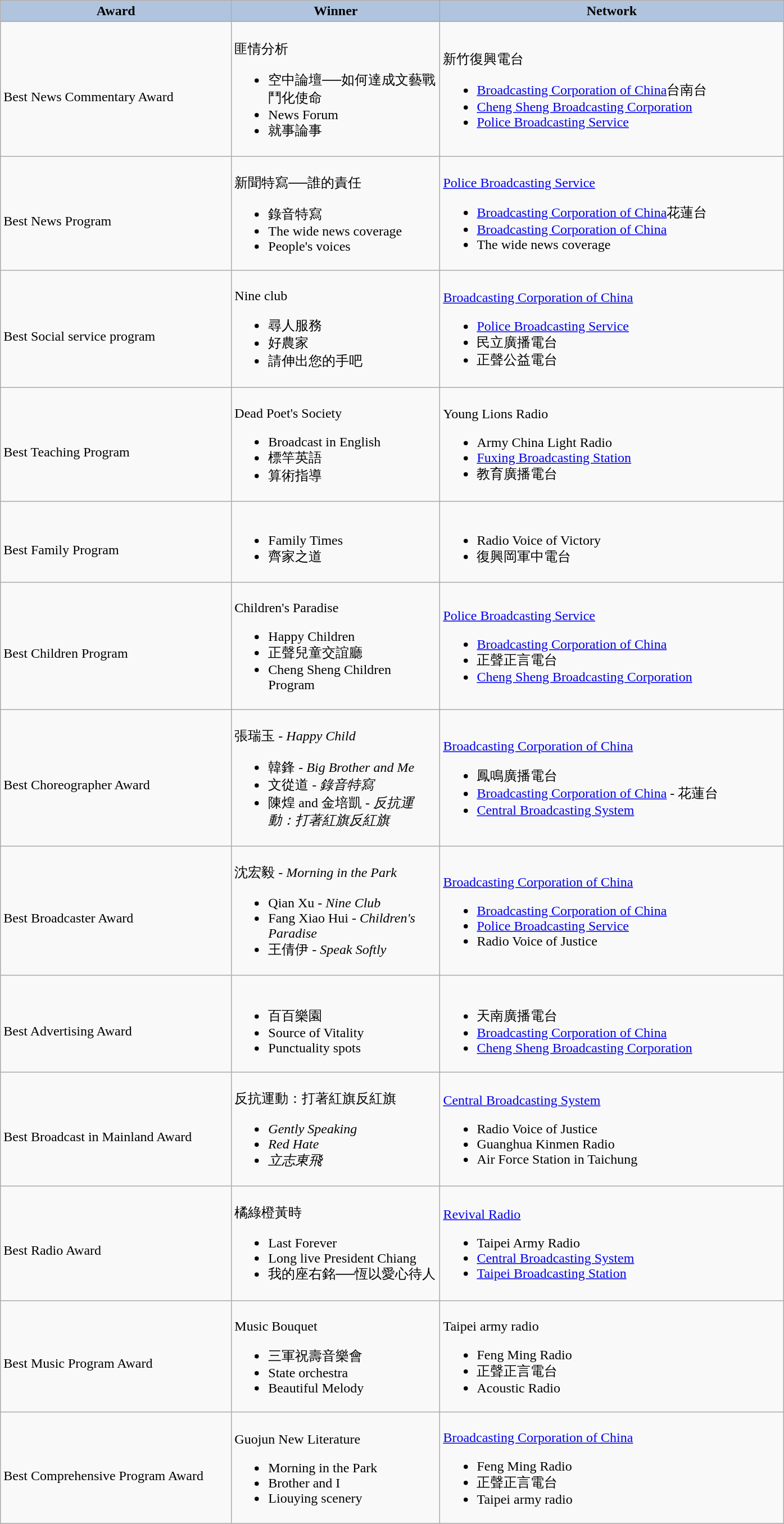<table class="wikitable">
<tr>
<th style="width:200pt; background:LightSteelBlue;">Award</th>
<th style="width:180pt; background:LightSteelBlue;">Winner</th>
<th style="width:300pt; background:LightSteelBlue;">Network</th>
</tr>
<tr>
<td><br>Best News Commentary Award</td>
<td><br>匪情分析<ul><li>空中論壇──如何達成文藝戰鬥化使命</li><li>News Forum</li><li>就事論事</li></ul></td>
<td><br>新竹復興電台<ul><li><a href='#'>Broadcasting Corporation of China</a>台南台</li><li><a href='#'>Cheng Sheng Broadcasting Corporation</a></li><li><a href='#'>Police Broadcasting Service</a></li></ul></td>
</tr>
<tr>
<td><br>Best News Program</td>
<td><br>新聞特寫──誰的責任<ul><li>錄音特寫</li><li>The wide news coverage</li><li>People's voices</li></ul></td>
<td><br><a href='#'>Police Broadcasting Service</a><ul><li><a href='#'>Broadcasting Corporation of China</a>花蓮台</li><li><a href='#'>Broadcasting Corporation of China</a></li><li>The wide news coverage</li></ul></td>
</tr>
<tr>
<td><br>Best Social service program</td>
<td><br>Nine club<ul><li>尋人服務</li><li>好農家</li><li>請伸出您的手吧</li></ul></td>
<td><br><a href='#'>Broadcasting Corporation of China</a><ul><li><a href='#'>Police Broadcasting Service</a></li><li>民立廣播電台</li><li>正聲公益電台</li></ul></td>
</tr>
<tr>
<td><br>Best Teaching Program</td>
<td><br>Dead Poet's Society<ul><li>Broadcast in English</li><li>標竿英語</li><li>算術指導</li></ul></td>
<td><br>Young Lions Radio<ul><li>Army China Light Radio</li><li><a href='#'>Fuxing Broadcasting Station</a></li><li>教育廣播電台</li></ul></td>
</tr>
<tr>
<td><br>Best Family Program</td>
<td><br><ul><li>Family Times</li><li>齊家之道</li></ul></td>
<td><br><ul><li>Radio Voice of Victory</li><li>復興岡軍中電台</li></ul></td>
</tr>
<tr>
<td><br>Best Children Program</td>
<td><br>Children's Paradise<ul><li>Happy Children</li><li>正聲兒童交誼廳</li><li>Cheng Sheng Children Program</li></ul></td>
<td><br><a href='#'>Police Broadcasting Service</a><ul><li><a href='#'>Broadcasting Corporation of China</a></li><li>正聲正言電台</li><li><a href='#'>Cheng Sheng Broadcasting Corporation</a></li></ul></td>
</tr>
<tr>
<td><br>Best Choreographer Award</td>
<td><br>張瑞玉 - <em>Happy Child</em><ul><li>韓鋒 - <em>Big Brother and Me</em></li><li>文從道 - <em>錄音特寫</em></li><li>陳煌 and 金培凱 - <em>反抗運動：打著紅旗反紅旗</em></li></ul></td>
<td><br><a href='#'>Broadcasting Corporation of China</a><ul><li>鳳鳴廣播電台</li><li><a href='#'>Broadcasting Corporation of China</a> - 花蓮台</li><li><a href='#'>Central Broadcasting System</a></li></ul></td>
</tr>
<tr>
<td><br>Best Broadcaster Award</td>
<td><br>沈宏毅 - <em>Morning in the Park</em><ul><li>Qian Xu - <em>Nine Club</em></li><li>Fang Xiao Hui - <em>Children's Paradise</em></li><li>王倩伊 - <em>Speak Softly</em></li></ul></td>
<td><br><a href='#'>Broadcasting Corporation of China</a><ul><li><a href='#'>Broadcasting Corporation of China</a></li><li><a href='#'>Police Broadcasting Service</a></li><li>Radio Voice of Justice</li></ul></td>
</tr>
<tr>
<td><br>Best Advertising Award</td>
<td><br><ul><li>百百樂園</li><li>Source of Vitality</li><li>Punctuality spots</li></ul></td>
<td><br><ul><li>天南廣播電台</li><li><a href='#'>Broadcasting Corporation of China</a></li><li><a href='#'>Cheng Sheng Broadcasting Corporation</a></li></ul></td>
</tr>
<tr>
<td><br>Best Broadcast in Mainland Award</td>
<td><br>反抗運動：打著紅旗反紅旗<ul><li><em>Gently Speaking</em></li><li><em>Red Hate</em></li><li><em>立志東飛</em></li></ul></td>
<td><br><a href='#'>Central Broadcasting System</a><ul><li>Radio Voice of Justice</li><li>Guanghua Kinmen Radio</li><li>Air Force Station in Taichung</li></ul></td>
</tr>
<tr>
<td><br>Best Radio Award</td>
<td><br>橘綠橙黃時<ul><li>Last Forever</li><li>Long live President Chiang</li><li>我的座右銘──恆以愛心待人</li></ul></td>
<td><br><a href='#'>Revival Radio</a><ul><li>Taipei Army Radio</li><li><a href='#'>Central Broadcasting System</a></li><li><a href='#'>Taipei Broadcasting Station</a></li></ul></td>
</tr>
<tr>
<td><br>Best Music Program Award</td>
<td><br>Music Bouquet<ul><li>三軍祝壽音樂會</li><li>State orchestra</li><li>Beautiful Melody</li></ul></td>
<td><br>Taipei army radio<ul><li>Feng Ming Radio</li><li>正聲正言電台</li><li>Acoustic Radio</li></ul></td>
</tr>
<tr>
<td><br>Best Comprehensive Program Award</td>
<td><br>Guojun New Literature<ul><li>Morning in the Park</li><li>Brother and I</li><li>Liouying scenery</li></ul></td>
<td><br><a href='#'>Broadcasting Corporation of China</a><ul><li>Feng Ming Radio</li><li>正聲正言電台</li><li>Taipei army radio</li></ul></td>
</tr>
</table>
